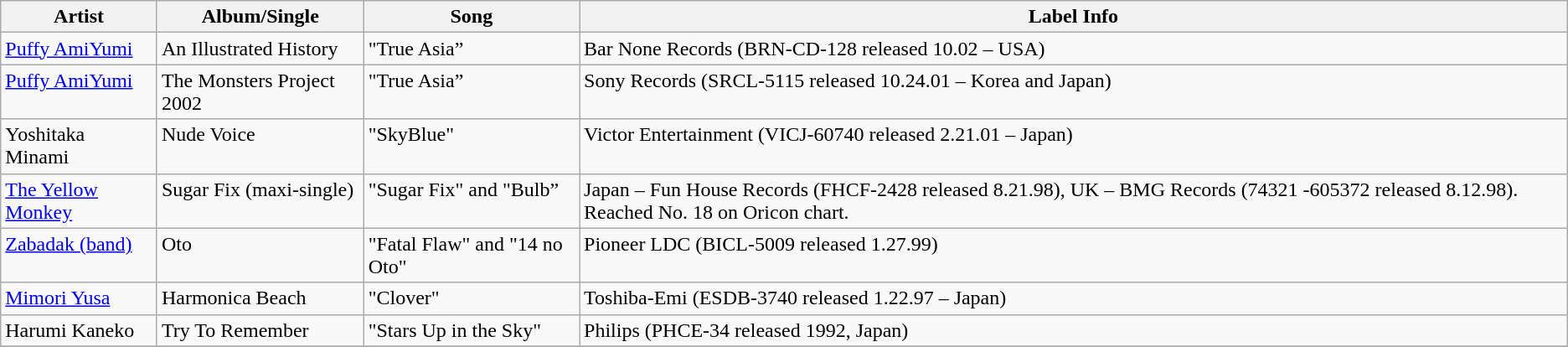<table class="wikitable">
<tr>
<th align="left" valign="top">Artist</th>
<th align="left" valign="top">Album/Single</th>
<th align="left" valign="top">Song</th>
<th align="left" valign="top">Label Info</th>
</tr>
<tr>
<td align="left" valign="top"><a href='#'>Puffy AmiYumi</a></td>
<td align="left" valign="top">An Illustrated History</td>
<td align="left" valign="top">"True Asia”</td>
<td align="left" valign="top">Bar None Records (BRN-CD-128 released 10.02 – USA)</td>
</tr>
<tr>
<td align="left" valign="top"><a href='#'>Puffy AmiYumi</a></td>
<td align="left" valign="top">The Monsters Project 2002</td>
<td align="left" valign="top">"True Asia”</td>
<td align="left" valign="top">Sony Records (SRCL-5115 released 10.24.01 – Korea and Japan)</td>
</tr>
<tr>
<td align="left" valign="top">Yoshitaka Minami</td>
<td align="left" valign="top">Nude Voice</td>
<td align="left" valign="top">"SkyBlue"</td>
<td align="left" valign="top">Victor Entertainment (VICJ-60740 released 2.21.01 – Japan)</td>
</tr>
<tr>
<td align="left" valign="top"><a href='#'>The Yellow Monkey</a></td>
<td align="left" valign="top">Sugar Fix (maxi-single)</td>
<td align="left" valign="top">"Sugar Fix" and "Bulb”</td>
<td align="left" valign="top">Japan – Fun House Records (FHCF-2428 released 8.21.98), UK – BMG Records (74321 -605372 released 8.12.98). Reached No. 18 on Oricon chart.</td>
</tr>
<tr>
<td align="left" valign="top"><a href='#'>Zabadak (band)</a></td>
<td align="left" valign="top">Oto</td>
<td align="left" valign="top">"Fatal Flaw" and "14 no Oto"</td>
<td align="left" valign="top">Pioneer LDC (BICL-5009 released 1.27.99)</td>
</tr>
<tr>
<td align="left" valign="top"><a href='#'>Mimori Yusa</a></td>
<td align="left" valign="top">Harmonica Beach</td>
<td align="left" valign="top">"Clover"</td>
<td align="left" valign="top">Toshiba-Emi (ESDB-3740 released 1.22.97 – Japan)</td>
</tr>
<tr>
<td>Harumi Kaneko</td>
<td>Try To Remember</td>
<td>"Stars Up in the Sky"</td>
<td>Philips (PHCE-34 released 1992, Japan)</td>
</tr>
<tr>
</tr>
</table>
